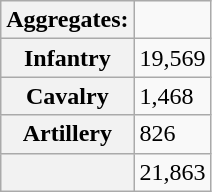<table class="wikitable plainrowheaders">
<tr>
<th class="Indent">Aggregates:</th>
<td></td>
</tr>
<tr>
<th scope=row>Infantry</th>
<td>19,569</td>
</tr>
<tr>
<th scope=row>Cavalry</th>
<td>1,468</td>
</tr>
<tr>
<th scope=row>Artillery</th>
<td>826</td>
</tr>
<tr>
<th></th>
<td>21,863</td>
</tr>
</table>
